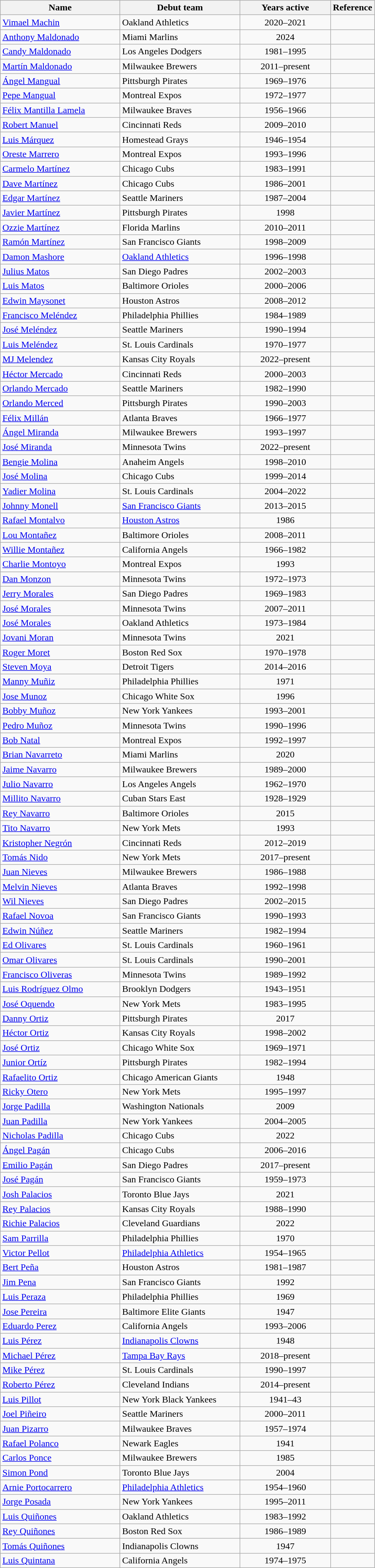<table class="wikitable">
<tr>
<th style="width:200px;">Name</th>
<th style="width:200px;">Debut team</th>
<th style="width:150px;">Years active</th>
<th style="width:50px;">Reference</th>
</tr>
<tr>
<td><a href='#'>Vimael Machin</a></td>
<td>Oakland Athletics</td>
<td style="text-align:center;">2020–2021</td>
<td style="text-align:center;"></td>
</tr>
<tr>
<td><a href='#'>Anthony Maldonado</a></td>
<td>Miami Marlins</td>
<td style="text-align:center;">2024</td>
<td style="text-align:center;"></td>
</tr>
<tr>
<td><a href='#'>Candy Maldonado</a></td>
<td>Los Angeles Dodgers</td>
<td style="text-align:center;">1981–1995</td>
<td style="text-align:center;"></td>
</tr>
<tr>
<td><a href='#'>Martín Maldonado</a></td>
<td>Milwaukee Brewers</td>
<td style="text-align:center;">2011–present</td>
<td style="text-align:center;"></td>
</tr>
<tr>
<td><a href='#'>Ángel Mangual</a></td>
<td>Pittsburgh Pirates</td>
<td style="text-align:center;">1969–1976</td>
<td style="text-align:center;"></td>
</tr>
<tr>
<td><a href='#'>Pepe Mangual</a></td>
<td>Montreal Expos</td>
<td style="text-align:center;">1972–1977</td>
<td style="text-align:center;"></td>
</tr>
<tr>
<td><a href='#'>Félix Mantilla Lamela</a></td>
<td>Milwaukee Braves</td>
<td style="text-align:center;">1956–1966</td>
<td style="text-align:center;"></td>
</tr>
<tr>
<td><a href='#'>Robert Manuel</a></td>
<td>Cincinnati Reds</td>
<td style="text-align:center;">2009–2010</td>
<td style="text-align:center;"></td>
</tr>
<tr>
<td><a href='#'>Luis Márquez</a></td>
<td>Homestead Grays</td>
<td style="text-align:center;">1946–1954</td>
<td style="text-align:center;"></td>
</tr>
<tr>
<td><a href='#'>Oreste Marrero</a></td>
<td>Montreal Expos</td>
<td style="text-align:center;">1993–1996</td>
<td style="text-align:center;"></td>
</tr>
<tr>
<td><a href='#'>Carmelo Martínez</a></td>
<td>Chicago Cubs</td>
<td style="text-align:center;">1983–1991</td>
<td style="text-align:center;"></td>
</tr>
<tr>
<td><a href='#'>Dave Martínez</a></td>
<td>Chicago Cubs</td>
<td style="text-align:center;">1986–2001</td>
<td style="text-align:center;"></td>
</tr>
<tr>
<td><a href='#'>Edgar Martínez</a></td>
<td>Seattle Mariners</td>
<td style="text-align:center;">1987–2004</td>
<td style="text-align:center;"></td>
</tr>
<tr>
<td><a href='#'>Javier Martínez</a></td>
<td>Pittsburgh Pirates</td>
<td style="text-align:center;">1998</td>
<td style="text-align:center;"></td>
</tr>
<tr>
<td><a href='#'>Ozzie Martínez</a></td>
<td>Florida Marlins</td>
<td style="text-align:center;">2010–2011</td>
<td style="text-align:center;"></td>
</tr>
<tr>
<td><a href='#'>Ramón Martínez</a></td>
<td>San Francisco Giants</td>
<td style="text-align:center;">1998–2009</td>
<td style="text-align:center;"></td>
</tr>
<tr>
<td><a href='#'>Damon Mashore</a></td>
<td><a href='#'>Oakland Athletics</a></td>
<td style="text-align:center;">1996–1998</td>
<td style="text-align:center;"></td>
</tr>
<tr>
<td><a href='#'>Julius Matos</a></td>
<td>San Diego Padres</td>
<td style="text-align:center;">2002–2003</td>
<td style="text-align:center;"></td>
</tr>
<tr>
<td><a href='#'>Luis Matos</a></td>
<td>Baltimore Orioles</td>
<td style="text-align:center;">2000–2006</td>
<td style="text-align:center;"></td>
</tr>
<tr>
<td><a href='#'>Edwin Maysonet</a></td>
<td>Houston Astros</td>
<td style="text-align:center;">2008–2012</td>
<td style="text-align:center;"></td>
</tr>
<tr>
<td><a href='#'>Francisco Meléndez</a></td>
<td>Philadelphia Phillies</td>
<td style="text-align:center;">1984–1989</td>
<td style="text-align:center;"></td>
</tr>
<tr>
<td><a href='#'>José Meléndez</a></td>
<td>Seattle Mariners</td>
<td style="text-align:center;">1990–1994</td>
<td style="text-align:center;"></td>
</tr>
<tr>
<td><a href='#'>Luis Meléndez</a></td>
<td>St. Louis Cardinals</td>
<td style="text-align:center;">1970–1977</td>
<td style="text-align:center;"></td>
</tr>
<tr>
<td><a href='#'>MJ Melendez</a></td>
<td>Kansas City Royals</td>
<td style="text-align:center;">2022–present</td>
<td style="text-align:center;"></td>
</tr>
<tr>
<td><a href='#'>Héctor Mercado</a></td>
<td>Cincinnati Reds</td>
<td style="text-align:center;">2000–2003</td>
<td style="text-align:center;"></td>
</tr>
<tr>
<td><a href='#'>Orlando Mercado</a></td>
<td>Seattle Mariners</td>
<td style="text-align:center;">1982–1990</td>
<td style="text-align:center;"></td>
</tr>
<tr>
<td><a href='#'>Orlando Merced</a></td>
<td>Pittsburgh Pirates</td>
<td style="text-align:center;">1990–2003</td>
<td style="text-align:center;"></td>
</tr>
<tr>
<td><a href='#'>Félix Millán</a></td>
<td>Atlanta Braves</td>
<td style="text-align:center;">1966–1977</td>
<td style="text-align:center;"></td>
</tr>
<tr>
<td><a href='#'>Ángel Miranda</a></td>
<td>Milwaukee Brewers</td>
<td style="text-align:center;">1993–1997</td>
<td style="text-align:center;"></td>
</tr>
<tr>
<td><a href='#'>José Miranda</a></td>
<td>Minnesota Twins</td>
<td style="text-align:center;">2022–present</td>
<td style="text-align:center;"></td>
</tr>
<tr>
<td><a href='#'>Bengie Molina</a></td>
<td>Anaheim Angels</td>
<td style="text-align:center;">1998–2010</td>
<td style="text-align:center;"></td>
</tr>
<tr>
<td><a href='#'>José Molina</a></td>
<td>Chicago Cubs</td>
<td style="text-align:center;">1999–2014</td>
<td style="text-align:center;"></td>
</tr>
<tr>
<td><a href='#'>Yadier Molina</a></td>
<td>St. Louis Cardinals</td>
<td style="text-align:center;">2004–2022</td>
<td style="text-align:center;"></td>
</tr>
<tr>
<td><a href='#'>Johnny Monell</a></td>
<td><a href='#'>San Francisco Giants</a></td>
<td style="text-align:center;">2013–2015</td>
<td style="text-align:center;"></td>
</tr>
<tr>
<td><a href='#'>Rafael Montalvo</a></td>
<td><a href='#'>Houston Astros</a></td>
<td style="text-align:center;">1986</td>
<td style="text-align:center;"></td>
</tr>
<tr>
<td><a href='#'>Lou Montañez</a></td>
<td>Baltimore Orioles</td>
<td style="text-align:center;">2008–2011</td>
<td style="text-align:center;"></td>
</tr>
<tr>
<td><a href='#'>Willie Montañez</a></td>
<td>California Angels</td>
<td style="text-align:center;">1966–1982</td>
<td style="text-align:center;"></td>
</tr>
<tr>
<td><a href='#'>Charlie Montoyo</a></td>
<td>Montreal Expos</td>
<td style="text-align:center;">1993</td>
<td style="text-align:center;"></td>
</tr>
<tr>
<td><a href='#'>Dan Monzon</a></td>
<td>Minnesota Twins</td>
<td style="text-align:center;">1972–1973</td>
<td style="text-align:center;"></td>
</tr>
<tr>
<td><a href='#'>Jerry Morales</a></td>
<td>San Diego Padres</td>
<td style="text-align:center;">1969–1983</td>
<td style="text-align:center;"></td>
</tr>
<tr>
<td><a href='#'>José Morales</a></td>
<td>Minnesota Twins</td>
<td style="text-align:center;">2007–2011</td>
<td style="text-align:center;"></td>
</tr>
<tr>
<td><a href='#'>José Morales</a></td>
<td>Oakland Athletics</td>
<td style="text-align:center;">1973–1984</td>
<td style="text-align:center;"></td>
</tr>
<tr>
<td><a href='#'>Jovani Moran</a></td>
<td>Minnesota Twins</td>
<td style="text-align:center;">2021</td>
<td style="text-align:center;"></td>
</tr>
<tr>
<td><a href='#'>Roger Moret</a></td>
<td>Boston Red Sox</td>
<td style="text-align:center;">1970–1978</td>
<td style="text-align:center;"></td>
</tr>
<tr>
<td><a href='#'>Steven Moya</a></td>
<td>Detroit Tigers</td>
<td style="text-align:center;">2014–2016</td>
<td style="text-align:center;"></td>
</tr>
<tr>
<td><a href='#'>Manny Muñiz</a></td>
<td>Philadelphia Phillies</td>
<td style="text-align:center;">1971</td>
<td style="text-align:center;"></td>
</tr>
<tr>
<td><a href='#'>Jose Munoz</a></td>
<td>Chicago White Sox</td>
<td style="text-align:center;">1996</td>
<td style="text-align:center;"></td>
</tr>
<tr>
<td><a href='#'>Bobby Muñoz</a></td>
<td>New York Yankees</td>
<td style="text-align:center;">1993–2001</td>
<td style="text-align:center;"></td>
</tr>
<tr>
<td><a href='#'>Pedro Muñoz</a></td>
<td>Minnesota Twins</td>
<td style="text-align:center;">1990–1996</td>
<td style="text-align:center;"></td>
</tr>
<tr>
<td><a href='#'>Bob Natal</a></td>
<td>Montreal Expos</td>
<td style="text-align:center;">1992–1997</td>
<td style="text-align:center;"></td>
</tr>
<tr>
<td><a href='#'>Brian Navarreto</a></td>
<td>Miami Marlins</td>
<td style="text-align:center;">2020</td>
<td style="text-align:center;"></td>
</tr>
<tr>
<td><a href='#'>Jaime Navarro</a></td>
<td>Milwaukee Brewers</td>
<td style="text-align:center;">1989–2000</td>
<td style="text-align:center;"></td>
</tr>
<tr>
<td><a href='#'>Julio Navarro</a></td>
<td>Los Angeles Angels</td>
<td style="text-align:center;">1962–1970</td>
<td style="text-align:center;"></td>
</tr>
<tr>
<td><a href='#'>Millito Navarro</a></td>
<td>Cuban Stars East</td>
<td style="text-align:center;">1928–1929</td>
<td style="text-align:center;"></td>
</tr>
<tr>
<td><a href='#'>Rey Navarro</a></td>
<td>Baltimore Orioles</td>
<td style="text-align:center;">2015</td>
<td style="text-align:center;"></td>
</tr>
<tr>
<td><a href='#'>Tito Navarro</a></td>
<td>New York Mets</td>
<td style="text-align:center;">1993</td>
<td style="text-align:center;"></td>
</tr>
<tr>
<td><a href='#'>Kristopher Negrón</a></td>
<td>Cincinnati Reds</td>
<td style="text-align:center;">2012–2019</td>
<td style="text-align:center;"></td>
</tr>
<tr>
<td><a href='#'>Tomás Nido</a></td>
<td>New York Mets</td>
<td style="text-align:center;">2017–present</td>
<td style="text-align:center;"></td>
</tr>
<tr>
<td><a href='#'>Juan Nieves</a></td>
<td>Milwaukee Brewers</td>
<td style="text-align:center;">1986–1988</td>
<td style="text-align:center;"></td>
</tr>
<tr>
<td><a href='#'>Melvin Nieves</a></td>
<td>Atlanta Braves</td>
<td style="text-align:center;">1992–1998</td>
<td style="text-align:center;"></td>
</tr>
<tr>
<td><a href='#'>Wil Nieves</a></td>
<td>San Diego Padres</td>
<td style="text-align:center;">2002–2015</td>
<td style="text-align:center;"></td>
</tr>
<tr>
<td><a href='#'>Rafael Novoa</a></td>
<td>San Francisco Giants</td>
<td style="text-align:center;">1990–1993</td>
<td style="text-align:center;"></td>
</tr>
<tr>
<td><a href='#'>Edwin Núñez</a></td>
<td>Seattle Mariners</td>
<td style="text-align:center;">1982–1994</td>
<td style="text-align:center;"></td>
</tr>
<tr>
<td><a href='#'>Ed Olivares</a></td>
<td>St. Louis Cardinals</td>
<td style="text-align:center;">1960–1961</td>
<td style="text-align:center;"></td>
</tr>
<tr>
<td><a href='#'>Omar Olivares</a></td>
<td>St. Louis Cardinals</td>
<td style="text-align:center;">1990–2001</td>
<td style="text-align:center;"></td>
</tr>
<tr>
<td><a href='#'>Francisco Oliveras</a></td>
<td>Minnesota Twins</td>
<td style="text-align:center;">1989–1992</td>
<td style="text-align:center;"></td>
</tr>
<tr>
<td><a href='#'>Luis Rodríguez Olmo</a></td>
<td>Brooklyn Dodgers</td>
<td style="text-align:center;">1943–1951</td>
<td style="text-align:center;"></td>
</tr>
<tr>
<td><a href='#'>José Oquendo</a></td>
<td>New York Mets</td>
<td style="text-align:center;">1983–1995</td>
<td style="text-align:center;"></td>
</tr>
<tr>
<td><a href='#'>Danny Ortiz</a></td>
<td>Pittsburgh Pirates</td>
<td style="text-align:center;">2017</td>
<td style="text-align:center;"></td>
</tr>
<tr>
<td><a href='#'>Héctor Ortiz</a></td>
<td>Kansas City Royals</td>
<td style="text-align:center;">1998–2002</td>
<td style="text-align:center;"></td>
</tr>
<tr>
<td><a href='#'>José Ortiz</a></td>
<td>Chicago White Sox</td>
<td style="text-align:center;">1969–1971</td>
<td style="text-align:center;"></td>
</tr>
<tr>
<td><a href='#'>Junior Ortíz</a></td>
<td>Pittsburgh Pirates</td>
<td style="text-align:center;">1982–1994</td>
<td style="text-align:center;"></td>
</tr>
<tr>
<td><a href='#'>Rafaelito Ortiz</a></td>
<td>Chicago American Giants</td>
<td style="text-align:center;">1948</td>
<td style="text-align:center;"></td>
</tr>
<tr>
<td><a href='#'>Ricky Otero</a></td>
<td>New York Mets</td>
<td style="text-align:center;">1995–1997</td>
<td style="text-align:center;"></td>
</tr>
<tr>
<td><a href='#'>Jorge Padilla</a></td>
<td>Washington Nationals</td>
<td style="text-align:center;">2009</td>
<td style="text-align:center;"></td>
</tr>
<tr>
<td><a href='#'>Juan Padilla</a></td>
<td>New York Yankees</td>
<td style="text-align:center;">2004–2005</td>
<td style="text-align:center;"></td>
</tr>
<tr>
<td><a href='#'>Nicholas Padilla</a></td>
<td>Chicago Cubs</td>
<td style="text-align:center;">2022</td>
<td style="text-align:center;"></td>
</tr>
<tr>
<td><a href='#'>Ángel Pagán</a></td>
<td>Chicago Cubs</td>
<td style="text-align:center;">2006–2016</td>
<td style="text-align:center;"></td>
</tr>
<tr>
<td><a href='#'>Emilio Pagán</a></td>
<td>San Diego Padres</td>
<td style="text-align:center;">2017–present</td>
<td style="text-align:center;"></td>
</tr>
<tr>
<td><a href='#'>José Pagán</a></td>
<td>San Francisco Giants</td>
<td style="text-align:center;">1959–1973</td>
<td style="text-align:center;"></td>
</tr>
<tr>
<td><a href='#'>Josh Palacios</a></td>
<td>Toronto Blue Jays</td>
<td style="text-align:center;">2021</td>
<td style="text-align:center;"></td>
</tr>
<tr>
<td><a href='#'>Rey Palacios</a></td>
<td>Kansas City Royals</td>
<td style="text-align:center;">1988–1990</td>
<td style="text-align:center;"></td>
</tr>
<tr>
<td><a href='#'>Richie Palacios</a></td>
<td>Cleveland Guardians</td>
<td style="text-align:center;">2022</td>
<td style="text-align:center;"></td>
</tr>
<tr>
<td><a href='#'>Sam Parrilla</a></td>
<td>Philadelphia Phillies</td>
<td style="text-align:center;">1970</td>
<td style="text-align:center;"></td>
</tr>
<tr>
<td><a href='#'>Victor Pellot</a></td>
<td><a href='#'>Philadelphia Athletics</a></td>
<td style="text-align:center;">1954–1965</td>
<td style="text-align:center;"></td>
</tr>
<tr>
<td><a href='#'>Bert Peña</a></td>
<td>Houston Astros</td>
<td style="text-align:center;">1981–1987</td>
<td style="text-align:center;"></td>
</tr>
<tr>
<td><a href='#'>Jim Pena</a></td>
<td>San Francisco Giants</td>
<td style="text-align:center;">1992</td>
<td style="text-align:center;"></td>
</tr>
<tr>
<td><a href='#'>Luis Peraza</a></td>
<td>Philadelphia Phillies</td>
<td style="text-align:center;">1969</td>
<td style="text-align:center;"></td>
</tr>
<tr>
<td><a href='#'>Jose Pereira</a></td>
<td>Baltimore Elite Giants</td>
<td style="text-align:center;">1947</td>
<td style="text-align:center;"></td>
</tr>
<tr>
<td><a href='#'>Eduardo Perez</a></td>
<td>California Angels</td>
<td style="text-align:center;">1993–2006</td>
<td style="text-align:center;"></td>
</tr>
<tr>
<td><a href='#'>Luis Pérez</a></td>
<td><a href='#'>Indianapolis Clowns</a></td>
<td style="text-align:center;">1948</td>
<td style="text-align:center;"></td>
</tr>
<tr>
<td><a href='#'>Michael Pérez</a></td>
<td><a href='#'>Tampa Bay Rays</a></td>
<td style="text-align:center;">2018–present</td>
<td style="text-align:center;"></td>
</tr>
<tr>
<td><a href='#'>Mike Pérez</a></td>
<td>St. Louis Cardinals</td>
<td style="text-align:center;">1990–1997</td>
<td style="text-align:center;"></td>
</tr>
<tr>
<td><a href='#'>Roberto Pérez</a></td>
<td>Cleveland Indians</td>
<td style="text-align:center;">2014–present</td>
<td style="text-align:center;"></td>
</tr>
<tr>
<td><a href='#'>Luis Pillot</a></td>
<td>New York Black Yankees</td>
<td style="text-align:center;">1941–43</td>
<td style="text-align:center;"></td>
</tr>
<tr>
<td><a href='#'>Joel Piñeiro</a></td>
<td>Seattle Mariners</td>
<td style="text-align:center;">2000–2011</td>
<td style="text-align:center;"></td>
</tr>
<tr>
<td><a href='#'>Juan Pizarro</a></td>
<td>Milwaukee Braves</td>
<td style="text-align:center;">1957–1974</td>
<td style="text-align:center;"></td>
</tr>
<tr>
<td><a href='#'>Rafael Polanco</a></td>
<td>Newark Eagles</td>
<td style="text-align:center;">1941</td>
<td style="text-align:center;"></td>
</tr>
<tr>
<td><a href='#'>Carlos Ponce</a></td>
<td>Milwaukee Brewers</td>
<td style="text-align:center;">1985</td>
<td style="text-align:center;"></td>
</tr>
<tr>
<td><a href='#'>Simon Pond</a></td>
<td>Toronto Blue Jays</td>
<td style="text-align:center;">2004</td>
<td style="text-align:center;"></td>
</tr>
<tr>
<td><a href='#'>Arnie Portocarrero</a></td>
<td><a href='#'>Philadelphia Athletics</a></td>
<td style="text-align:center;">1954–1960</td>
<td style="text-align:center;"></td>
</tr>
<tr>
<td><a href='#'>Jorge Posada</a></td>
<td>New York Yankees</td>
<td style="text-align:center;">1995–2011</td>
<td style="text-align:center;"></td>
</tr>
<tr>
<td><a href='#'>Luis Quiñones</a></td>
<td>Oakland Athletics</td>
<td style="text-align:center;">1983–1992</td>
<td style="text-align:center;"></td>
</tr>
<tr>
<td><a href='#'>Rey Quiñones</a></td>
<td>Boston Red Sox</td>
<td style="text-align:center;">1986–1989</td>
<td style="text-align:center;"></td>
</tr>
<tr>
<td><a href='#'>Tomás Quiñones</a></td>
<td>Indianapolis Clowns</td>
<td style="text-align:center;">1947</td>
<td style="text-align:center;"></td>
</tr>
<tr>
<td><a href='#'>Luis Quintana</a></td>
<td>California Angels</td>
<td style="text-align:center;">1974–1975</td>
<td style="text-align:center;"></td>
</tr>
</table>
